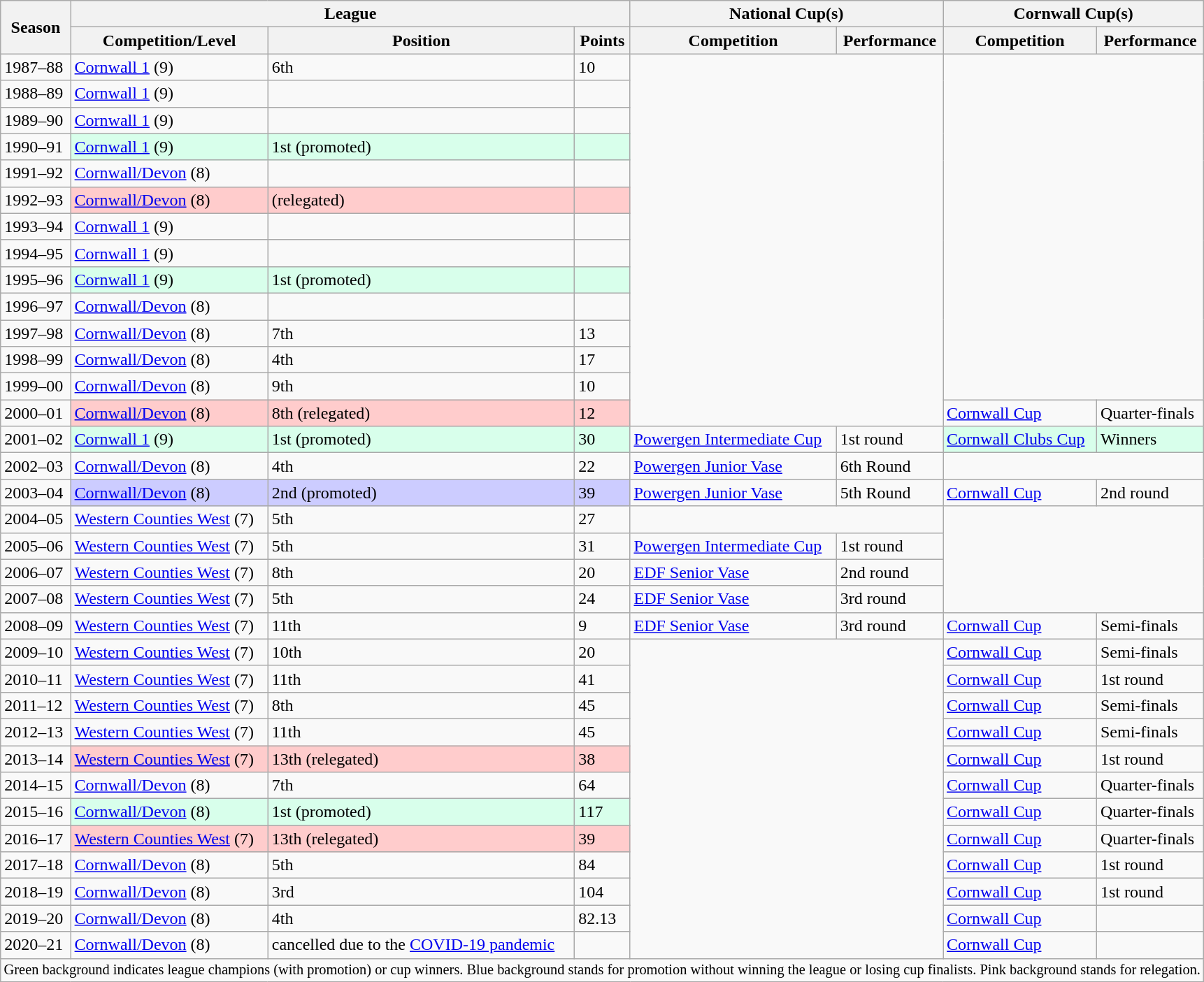<table class="wikitable">
<tr>
<th rowspan="2">Season</th>
<th colspan="3">League</th>
<th colspan="2">National Cup(s)</th>
<th colspan="2">Cornwall Cup(s)</th>
</tr>
<tr>
<th>Competition/Level</th>
<th>Position</th>
<th>Points</th>
<th>Competition</th>
<th>Performance</th>
<th>Competition</th>
<th>Performance</th>
</tr>
<tr>
<td>1987–88</td>
<td><a href='#'>Cornwall 1</a> (9)</td>
<td>6th</td>
<td>10</td>
<td rowspan=14 colspan=2></td>
</tr>
<tr>
<td>1988–89</td>
<td><a href='#'>Cornwall 1</a> (9)</td>
<td></td>
<td></td>
</tr>
<tr>
<td>1989–90</td>
<td><a href='#'>Cornwall 1</a> (9)</td>
<td></td>
<td></td>
</tr>
<tr>
<td>1990–91</td>
<td style="background:#d8ffeb;"><a href='#'>Cornwall 1</a> (9)</td>
<td style="background:#d8ffeb;">1st (promoted)</td>
<td style="background:#d8ffeb;"></td>
</tr>
<tr>
<td>1991–92</td>
<td><a href='#'>Cornwall/Devon</a> (8)</td>
<td></td>
<td></td>
</tr>
<tr>
<td>1992–93</td>
<td style="background:#ffcccc;"><a href='#'>Cornwall/Devon</a> (8)</td>
<td style="background:#ffcccc;">(relegated)</td>
<td style="background:#ffcccc;"></td>
</tr>
<tr>
<td>1993–94</td>
<td><a href='#'>Cornwall 1</a> (9)</td>
<td></td>
<td></td>
</tr>
<tr>
<td>1994–95</td>
<td><a href='#'>Cornwall 1</a> (9)</td>
<td></td>
<td></td>
</tr>
<tr>
<td>1995–96</td>
<td style="background:#d8ffeb;"><a href='#'>Cornwall 1</a> (9)</td>
<td style="background:#d8ffeb;">1st (promoted)</td>
<td style="background:#d8ffeb;"></td>
</tr>
<tr>
<td>1996–97</td>
<td><a href='#'>Cornwall/Devon</a> (8)</td>
<td></td>
<td></td>
</tr>
<tr>
<td>1997–98</td>
<td><a href='#'>Cornwall/Devon</a> (8)</td>
<td>7th</td>
<td>13</td>
</tr>
<tr>
<td>1998–99</td>
<td><a href='#'>Cornwall/Devon</a> (8)</td>
<td>4th</td>
<td>17</td>
</tr>
<tr>
<td>1999–00</td>
<td><a href='#'>Cornwall/Devon</a> (8)</td>
<td>9th</td>
<td>10</td>
</tr>
<tr>
<td>2000–01</td>
<td style="background:#ffcccc;"><a href='#'>Cornwall/Devon</a> (8)</td>
<td style="background:#ffcccc;">8th (relegated)</td>
<td style="background:#ffcccc;">12</td>
<td><a href='#'>Cornwall Cup</a></td>
<td>Quarter-finals</td>
</tr>
<tr>
<td>2001–02</td>
<td style="background:#d8ffeb;"><a href='#'>Cornwall 1</a> (9)</td>
<td style="background:#d8ffeb;">1st (promoted)</td>
<td style="background:#d8ffeb;">30</td>
<td><a href='#'>Powergen Intermediate Cup</a></td>
<td>1st round</td>
<td style="background:#d8ffeb;"><a href='#'>Cornwall Clubs Cup</a></td>
<td style="background:#d8ffeb;">Winners</td>
</tr>
<tr>
<td>2002–03</td>
<td><a href='#'>Cornwall/Devon</a> (8)</td>
<td>4th</td>
<td>22</td>
<td><a href='#'>Powergen Junior Vase</a></td>
<td>6th Round</td>
</tr>
<tr>
<td>2003–04</td>
<td style="background:#ccccff;"><a href='#'>Cornwall/Devon</a> (8)</td>
<td style="background:#ccccff;">2nd (promoted)</td>
<td style="background:#ccccff;">39</td>
<td><a href='#'>Powergen Junior Vase</a></td>
<td>5th Round</td>
<td><a href='#'>Cornwall Cup</a></td>
<td>2nd round</td>
</tr>
<tr>
<td>2004–05</td>
<td><a href='#'>Western Counties West</a> (7)</td>
<td>5th</td>
<td>27</td>
<td rowspan=1 colspan=2></td>
</tr>
<tr>
<td>2005–06</td>
<td><a href='#'>Western Counties West</a> (7)</td>
<td>5th</td>
<td>31</td>
<td><a href='#'>Powergen Intermediate Cup</a></td>
<td>1st round</td>
</tr>
<tr>
<td>2006–07</td>
<td><a href='#'>Western Counties West</a> (7)</td>
<td>8th</td>
<td>20</td>
<td><a href='#'>EDF Senior Vase</a></td>
<td>2nd round</td>
</tr>
<tr>
<td>2007–08</td>
<td><a href='#'>Western Counties West</a> (7)</td>
<td>5th</td>
<td>24</td>
<td><a href='#'>EDF Senior Vase</a></td>
<td>3rd round</td>
</tr>
<tr>
<td>2008–09</td>
<td><a href='#'>Western Counties West</a> (7)</td>
<td>11th</td>
<td>9</td>
<td><a href='#'>EDF Senior Vase</a></td>
<td>3rd round</td>
<td><a href='#'>Cornwall Cup</a></td>
<td>Semi-finals</td>
</tr>
<tr>
<td>2009–10</td>
<td><a href='#'>Western Counties West</a> (7)</td>
<td>10th</td>
<td>20</td>
<td rowspan=12 colspan=2></td>
<td><a href='#'>Cornwall Cup</a></td>
<td>Semi-finals</td>
</tr>
<tr>
<td>2010–11</td>
<td><a href='#'>Western Counties West</a> (7)</td>
<td>11th</td>
<td>41</td>
<td><a href='#'>Cornwall Cup</a></td>
<td>1st round</td>
</tr>
<tr>
<td>2011–12</td>
<td><a href='#'>Western Counties West</a> (7)</td>
<td>8th</td>
<td>45</td>
<td><a href='#'>Cornwall Cup</a></td>
<td>Semi-finals</td>
</tr>
<tr>
<td>2012–13</td>
<td><a href='#'>Western Counties West</a> (7)</td>
<td>11th</td>
<td>45</td>
<td><a href='#'>Cornwall Cup</a></td>
<td>Semi-finals</td>
</tr>
<tr>
<td>2013–14</td>
<td style="background:#ffcccc;"><a href='#'>Western Counties West</a> (7)</td>
<td style="background:#ffcccc;">13th (relegated)</td>
<td style="background:#ffcccc;">38</td>
<td><a href='#'>Cornwall Cup</a></td>
<td>1st round</td>
</tr>
<tr>
<td>2014–15</td>
<td><a href='#'>Cornwall/Devon</a> (8)</td>
<td>7th</td>
<td>64</td>
<td><a href='#'>Cornwall Cup</a></td>
<td>Quarter-finals</td>
</tr>
<tr>
<td>2015–16</td>
<td style="background:#d8ffeb;"><a href='#'>Cornwall/Devon</a> (8)</td>
<td style="background:#d8ffeb;">1st (promoted)</td>
<td style="background:#d8ffeb;">117</td>
<td><a href='#'>Cornwall Cup</a></td>
<td>Quarter-finals</td>
</tr>
<tr>
<td>2016–17</td>
<td style="background:#ffcccc;"><a href='#'>Western Counties West</a> (7)</td>
<td style="background:#ffcccc;">13th (relegated)</td>
<td style="background:#ffcccc;">39</td>
<td><a href='#'>Cornwall Cup</a></td>
<td>Quarter-finals</td>
</tr>
<tr>
<td>2017–18</td>
<td><a href='#'>Cornwall/Devon</a> (8)</td>
<td>5th</td>
<td>84</td>
<td><a href='#'>Cornwall Cup</a></td>
<td>1st round</td>
</tr>
<tr>
<td>2018–19</td>
<td><a href='#'>Cornwall/Devon</a> (8)</td>
<td>3rd</td>
<td>104</td>
<td><a href='#'>Cornwall Cup</a></td>
<td>1st round</td>
</tr>
<tr>
<td>2019–20</td>
<td><a href='#'>Cornwall/Devon</a> (8)</td>
<td>4th</td>
<td>82.13</td>
<td><a href='#'>Cornwall Cup</a></td>
<td></td>
</tr>
<tr>
<td>2020–21</td>
<td><a href='#'>Cornwall/Devon</a> (8)</td>
<td>cancelled due to the <a href='#'> COVID-19 pandemic</a></td>
<td></td>
<td><a href='#'>Cornwall Cup</a></td>
<td></td>
</tr>
<tr>
<td colspan="15" style="border:0px;font-size:85%;"><span>Green background</span> indicates league champions (with promotion) or cup winners. <span>Blue background</span> stands for promotion without winning the league or losing cup finalists. <span>Pink background</span> stands for relegation.<br></td>
</tr>
</table>
